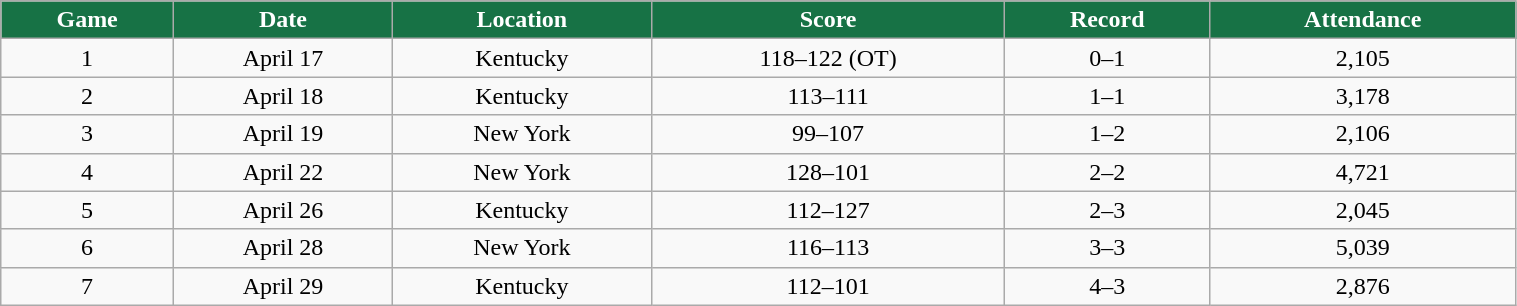<table class="wikitable" style="width:80%;">
<tr style="text-align:center; background:#177245; color:#FFFFFF;">
<td><strong>Game</strong></td>
<td><strong>Date</strong></td>
<td><strong>Location</strong></td>
<td><strong>Score</strong></td>
<td><strong>Record</strong></td>
<td><strong>Attendance</strong></td>
</tr>
<tr style="text-align:center;" bgcolor="">
<td>1</td>
<td>April 17</td>
<td>Kentucky</td>
<td>118–122 (OT)</td>
<td>0–1</td>
<td>2,105</td>
</tr>
<tr style="text-align:center;" bgcolor="">
<td>2</td>
<td>April 18</td>
<td>Kentucky</td>
<td>113–111</td>
<td>1–1</td>
<td>3,178</td>
</tr>
<tr style="text-align:center;" bgcolor="">
<td>3</td>
<td>April 19</td>
<td>New York</td>
<td>99–107</td>
<td>1–2</td>
<td>2,106</td>
</tr>
<tr style="text-align:center;" bgcolor="">
<td>4</td>
<td>April 22</td>
<td>New York</td>
<td>128–101</td>
<td>2–2</td>
<td>4,721</td>
</tr>
<tr style="text-align:center;" bgcolor="">
<td>5</td>
<td>April 26</td>
<td>Kentucky</td>
<td>112–127</td>
<td>2–3</td>
<td>2,045</td>
</tr>
<tr style="text-align:center;" bgcolor="">
<td>6</td>
<td>April 28</td>
<td>New York</td>
<td>116–113</td>
<td>3–3</td>
<td>5,039</td>
</tr>
<tr style="text-align:center;" bgcolor="">
<td>7</td>
<td>April 29</td>
<td>Kentucky</td>
<td>112–101</td>
<td>4–3</td>
<td>2,876</td>
</tr>
</table>
